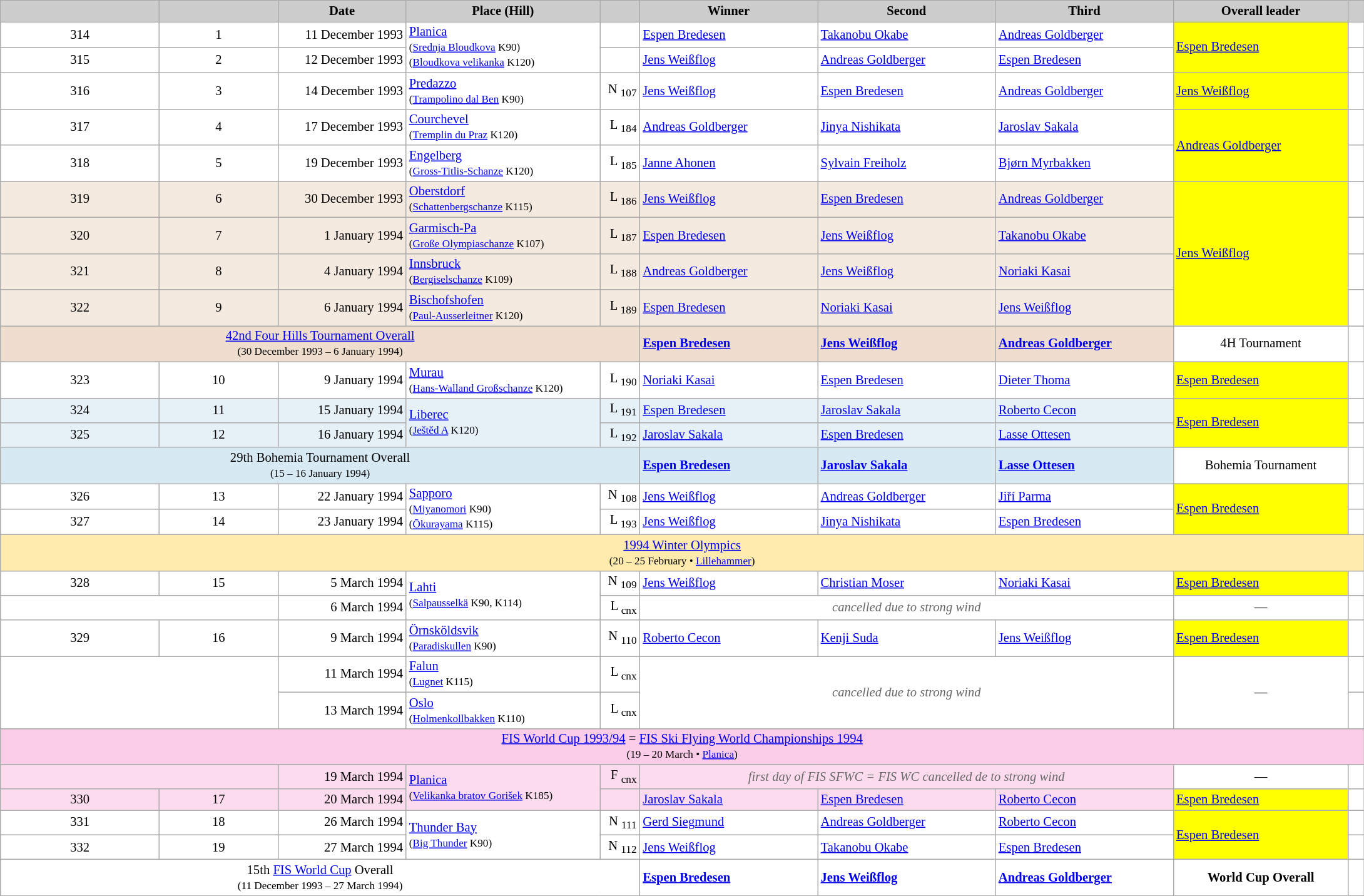<table class="wikitable plainrowheaders" style="background:#fff; font-size:86%; width:115%; line-height:16px; border:grey solid 1px; border-collapse:collapse;">
<tr>
<th scope="col" style="background:#ccc; width=30 px;"></th>
<th scope="col" style="background:#ccc; width=30 px;"></th>
<th scope="col" style="background:#ccc; width:130px;">Date</th>
<th scope="col" style="background:#ccc; width:200px;">Place (Hill)</th>
<th scope="col" style="background:#ccc; width:36px;"></th>
<th scope="col" style="background:#ccc; width:183px;">Winner</th>
<th scope="col" style="background:#ccc; width:183px;">Second</th>
<th scope="col" style="background:#ccc; width:183px;">Third</th>
<th scope="col" style="background:#ccc; width:180px;">Overall leader</th>
<th scope="col" style="background:#ccc; width:10px;"></th>
</tr>
<tr>
<td align=center>314</td>
<td align=center>1</td>
<td align=right>11 December 1993</td>
<td rowspan=2> <a href='#'>Planica</a><br><small>(<a href='#'>Srednja Bloudkova</a> K90)<br>(<a href='#'>Bloudkova velikanka</a> K120)</small></td>
<td align=right></td>
<td> <a href='#'>Espen Bredesen</a></td>
<td> <a href='#'>Takanobu Okabe</a></td>
<td> <a href='#'>Andreas Goldberger</a></td>
<td bgcolor=yellow rowspan=2> <a href='#'>Espen Bredesen</a></td>
<td></td>
</tr>
<tr>
<td align=center>315</td>
<td align=center>2</td>
<td align=right>12 December 1993</td>
<td align=right></td>
<td> <a href='#'>Jens Weißflog</a></td>
<td> <a href='#'>Andreas Goldberger</a></td>
<td> <a href='#'>Espen Bredesen</a></td>
<td></td>
</tr>
<tr>
<td align=center>316</td>
<td align=center>3</td>
<td align=right>14 December 1993</td>
<td> <a href='#'>Predazzo</a><br><small>(<a href='#'>Trampolino dal Ben</a> K90)</small></td>
<td align=right>N <sub>107</sub></td>
<td> <a href='#'>Jens Weißflog</a></td>
<td> <a href='#'>Espen Bredesen</a></td>
<td> <a href='#'>Andreas Goldberger</a></td>
<td bgcolor=yellow> <a href='#'>Jens Weißflog</a></td>
<td></td>
</tr>
<tr>
<td align=center>317</td>
<td align=center>4</td>
<td align=right>17 December 1993</td>
<td> <a href='#'>Courchevel</a><br><small>(<a href='#'>Tremplin du Praz</a> K120)</small></td>
<td align=right>L <sub>184</sub></td>
<td> <a href='#'>Andreas Goldberger</a></td>
<td> <a href='#'>Jinya Nishikata</a></td>
<td> <a href='#'>Jaroslav Sakala</a></td>
<td bgcolor=yellow rowspan=2> <a href='#'>Andreas Goldberger</a></td>
<td></td>
</tr>
<tr>
<td align=center>318</td>
<td align=center>5</td>
<td align=right>19 December 1993</td>
<td> <a href='#'>Engelberg</a><br><small>(<a href='#'>Gross-Titlis-Schanze</a> K120)</small></td>
<td align=right>L <sub>185</sub></td>
<td> <a href='#'>Janne Ahonen</a></td>
<td> <a href='#'>Sylvain Freiholz</a></td>
<td> <a href='#'>Bjørn Myrbakken</a></td>
<td></td>
</tr>
<tr bgcolor=#F5EADF>
<td align=center>319</td>
<td align=center>6</td>
<td align=right>30 December 1993</td>
<td> <a href='#'>Oberstdorf</a><br><small>(<a href='#'>Schattenbergschanze</a> K115)</small></td>
<td align=right>L <sub>186</sub></td>
<td> <a href='#'>Jens Weißflog</a></td>
<td> <a href='#'>Espen Bredesen</a></td>
<td> <a href='#'>Andreas Goldberger</a></td>
<td bgcolor=yellow rowspan=4> <a href='#'>Jens Weißflog</a></td>
<td bgcolor=white></td>
</tr>
<tr bgcolor=#F5EADF>
<td align=center>320</td>
<td align=center>7</td>
<td align=right>1 January 1994</td>
<td> <a href='#'>Garmisch-Pa</a><br><small>(<a href='#'>Große Olympiaschanze</a> K107)</small></td>
<td align=right>L <sub>187</sub></td>
<td> <a href='#'>Espen Bredesen</a></td>
<td> <a href='#'>Jens Weißflog</a></td>
<td> <a href='#'>Takanobu Okabe</a></td>
<td bgcolor=white></td>
</tr>
<tr bgcolor=#F5EADF>
<td align=center>321</td>
<td align=center>8</td>
<td align=right>4 January 1994</td>
<td> <a href='#'>Innsbruck</a><br><small>(<a href='#'>Bergiselschanze</a> K109)</small></td>
<td align=right>L <sub>188</sub></td>
<td> <a href='#'>Andreas Goldberger</a></td>
<td> <a href='#'>Jens Weißflog</a></td>
<td> <a href='#'>Noriaki Kasai</a></td>
<td bgcolor=white></td>
</tr>
<tr bgcolor=#F5EADF>
<td align=center>322</td>
<td align=center>9</td>
<td align=right>6 January 1994</td>
<td> <a href='#'>Bischofshofen</a><br><small>(<a href='#'>Paul-Ausserleitner</a> K120)</small></td>
<td align=right>L <sub>189</sub></td>
<td> <a href='#'>Espen Bredesen</a></td>
<td> <a href='#'>Noriaki Kasai</a></td>
<td> <a href='#'>Jens Weißflog</a></td>
<td bgcolor=white></td>
</tr>
<tr bgcolor=#EFDECD>
<td colspan=5 align=center><a href='#'>42nd Four Hills Tournament Overall</a><br><small>(30 December 1993 – 6 January 1994)</small></td>
<td> <strong><a href='#'>Espen Bredesen</a></strong></td>
<td> <strong><a href='#'>Jens Weißflog</a></strong></td>
<td> <strong><a href='#'>Andreas Goldberger</a></strong></td>
<td bgcolor=white align=center>4H Tournament</td>
<td bgcolor=white></td>
</tr>
<tr>
<td align=center>323</td>
<td align=center>10</td>
<td align=right>9 January 1994</td>
<td> <a href='#'>Murau</a><br><small>(<a href='#'>Hans-Walland Großschanze</a> K120)</small></td>
<td align=right>L <sub>190</sub></td>
<td> <a href='#'>Noriaki Kasai</a></td>
<td> <a href='#'>Espen Bredesen</a></td>
<td> <a href='#'>Dieter Thoma</a></td>
<td bgcolor=yellow> <a href='#'>Espen Bredesen</a></td>
<td></td>
</tr>
<tr bgcolor=#E5F1F7>
<td align=center>324</td>
<td align=center>11</td>
<td align=right>15 January 1994</td>
<td rowspan=2> <a href='#'>Liberec</a><br><small>(<a href='#'>Ještěd A</a> K120)</small></td>
<td align=right>L <sub>191</sub></td>
<td> <a href='#'>Espen Bredesen</a></td>
<td> <a href='#'>Jaroslav Sakala</a></td>
<td> <a href='#'>Roberto Cecon</a></td>
<td bgcolor=yellow rowspan=2> <a href='#'>Espen Bredesen</a></td>
<td bgcolor=white></td>
</tr>
<tr bgcolor=#E5F1F7>
<td align=center>325</td>
<td align=center>12</td>
<td align=right>16 January 1994</td>
<td align=right>L <sub>192</sub></td>
<td> <a href='#'>Jaroslav Sakala</a></td>
<td> <a href='#'>Espen Bredesen</a></td>
<td> <a href='#'>Lasse Ottesen</a></td>
<td bgcolor=white></td>
</tr>
<tr bgcolor=#D7E9F3>
<td colspan=5 align=center>29th Bohemia Tournament Overall<br><small>(15 – 16 January 1994)</small></td>
<td> <strong><a href='#'>Espen Bredesen</a></strong></td>
<td> <strong><a href='#'>Jaroslav Sakala</a></strong></td>
<td> <strong><a href='#'>Lasse Ottesen</a></strong></td>
<td bgcolor=white align=center>Bohemia Tournament</td>
<td bgcolor=white></td>
</tr>
<tr>
<td align=center>326</td>
<td align=center>13</td>
<td align=right>22 January 1994</td>
<td rowspan=2> <a href='#'>Sapporo</a><br><small>(<a href='#'>Miyanomori</a> K90)<br>(<a href='#'>Ōkurayama</a> K115)</small></td>
<td align=right>N <sub>108</sub></td>
<td> <a href='#'>Jens Weißflog</a></td>
<td> <a href='#'>Andreas Goldberger</a></td>
<td> <a href='#'>Jiří Parma</a></td>
<td bgcolor=yellow rowspan=2> <a href='#'>Espen Bredesen</a></td>
<td></td>
</tr>
<tr>
<td align=center>327</td>
<td align=center>14</td>
<td align=right>23 January 1994</td>
<td align=right>L <sub>193</sub></td>
<td> <a href='#'>Jens Weißflog</a></td>
<td> <a href='#'>Jinya Nishikata</a></td>
<td> <a href='#'>Espen Bredesen</a></td>
<td></td>
</tr>
<tr style="background:#FFEBAD">
<td colspan=10 align=center> <a href='#'>1994 Winter Olympics</a> <br><small>(20 – 25 February •  <a href='#'>Lillehammer</a>)</small></td>
</tr>
<tr>
<td align=center>328</td>
<td align=center>15</td>
<td align=right>5 March 1994</td>
<td rowspan=2> <a href='#'>Lahti</a><br><small>(<a href='#'>Salpausselkä</a> K90, K114)</small></td>
<td align=right>N <sub>109</sub></td>
<td> <a href='#'>Jens Weißflog</a></td>
<td> <a href='#'>Christian Moser</a></td>
<td> <a href='#'>Noriaki Kasai</a></td>
<td bgcolor=yellow> <a href='#'>Espen Bredesen</a></td>
<td></td>
</tr>
<tr>
<td colspan=2></td>
<td align=right>6 March 1994</td>
<td align=right>L <sub>cnx</sub></td>
<td colspan=3 align=center style=color:#696969><em>cancelled due to strong wind</em></td>
<td bgcolor=white align=center>—</td>
<td bgcolor=white></td>
</tr>
<tr>
<td align=center>329</td>
<td align=center>16</td>
<td align=right>9 March 1994</td>
<td> <a href='#'>Örnsköldsvik</a><br><small>(<a href='#'>Paradiskullen</a> K90)</small></td>
<td align=right>N <sub>110</sub></td>
<td> <a href='#'>Roberto Cecon</a></td>
<td> <a href='#'>Kenji Suda</a></td>
<td> <a href='#'>Jens Weißflog</a></td>
<td bgcolor=yellow> <a href='#'>Espen Bredesen</a></td>
<td></td>
</tr>
<tr>
<td rowspan=2 colspan=2></td>
<td align=right>11 March 1994</td>
<td> <a href='#'>Falun</a><br><small>(<a href='#'>Lugnet</a> K115)</small></td>
<td align=right>L <sub>cnx</sub></td>
<td rowspan=2 colspan=3 align=center style=color:#696969><em>cancelled due to strong wind</em></td>
<td rowspan=2 bgcolor=white align=center>—</td>
<td bgcolor=white></td>
</tr>
<tr>
<td align=right>13 March 1994</td>
<td> <a href='#'>Oslo</a><br><small>(<a href='#'>Holmenkollbakken</a> K110)</small></td>
<td align=right>L <sub>cnx</sub></td>
</tr>
<tr bgcolor=#FBCCE7>
<td colspan=10 align=center><a href='#'>FIS World Cup 1993/94</a> = <a href='#'>FIS Ski Flying World Championships 1994</a><br><small>(19 – 20 March • <a href='#'>Planica</a>)</small></td>
</tr>
<tr bgcolor=#fcdbee>
<td colspan=2></td>
<td align=right>19 March 1994</td>
<td rowspan=2> <a href='#'>Planica</a><br><small>(<a href='#'>Velikanka bratov Gorišek</a> K185)</small></td>
<td align=right>F <sub>cnx</sub></td>
<td colspan=3 align=center style=color:#696969><em>first day of FIS SFWC = FIS WC cancelled de to strong wind</em></td>
<td bgcolor=white align=center>—</td>
<td bgcolor=white></td>
</tr>
<tr bgcolor=#fcdbee>
<td align=center>330</td>
<td align=center>17</td>
<td align=right>20 March 1994</td>
<td align=right></td>
<td> <a href='#'>Jaroslav Sakala</a></td>
<td> <a href='#'>Espen Bredesen</a></td>
<td> <a href='#'>Roberto Cecon</a></td>
<td bgcolor=yellow> <a href='#'>Espen Bredesen</a></td>
<td bgcolor=white></td>
</tr>
<tr>
<td align=center>331</td>
<td align=center>18</td>
<td align=right>26 March 1994</td>
<td rowspan=2> <a href='#'>Thunder Bay</a><br><small>(<a href='#'>Big Thunder</a> K90)</small></td>
<td align=right>N <sub>111</sub></td>
<td> <a href='#'>Gerd Siegmund</a></td>
<td> <a href='#'>Andreas Goldberger</a></td>
<td> <a href='#'>Roberto Cecon</a></td>
<td bgcolor=yellow rowspan=2> <a href='#'>Espen Bredesen</a></td>
<td></td>
</tr>
<tr>
<td align=center>332</td>
<td align=center>19</td>
<td align=right>27 March 1994</td>
<td align=right>N <sub>112</sub></td>
<td> <a href='#'>Jens Weißflog</a></td>
<td> <a href='#'>Takanobu Okabe</a></td>
<td> <a href='#'>Espen Bredesen</a></td>
<td></td>
</tr>
<tr>
<td colspan="5" align="center">15th <a href='#'>FIS World Cup</a> Overall<br><small>(11 December 1993 – 27 March 1994)</small></td>
<td> <strong><a href='#'>Espen Bredesen</a></strong></td>
<td> <strong><a href='#'>Jens Weißflog</a></strong></td>
<td> <strong><a href='#'>Andreas Goldberger</a></strong></td>
<td align=center><strong>World Cup Overall</strong></td>
<td></td>
</tr>
</table>
